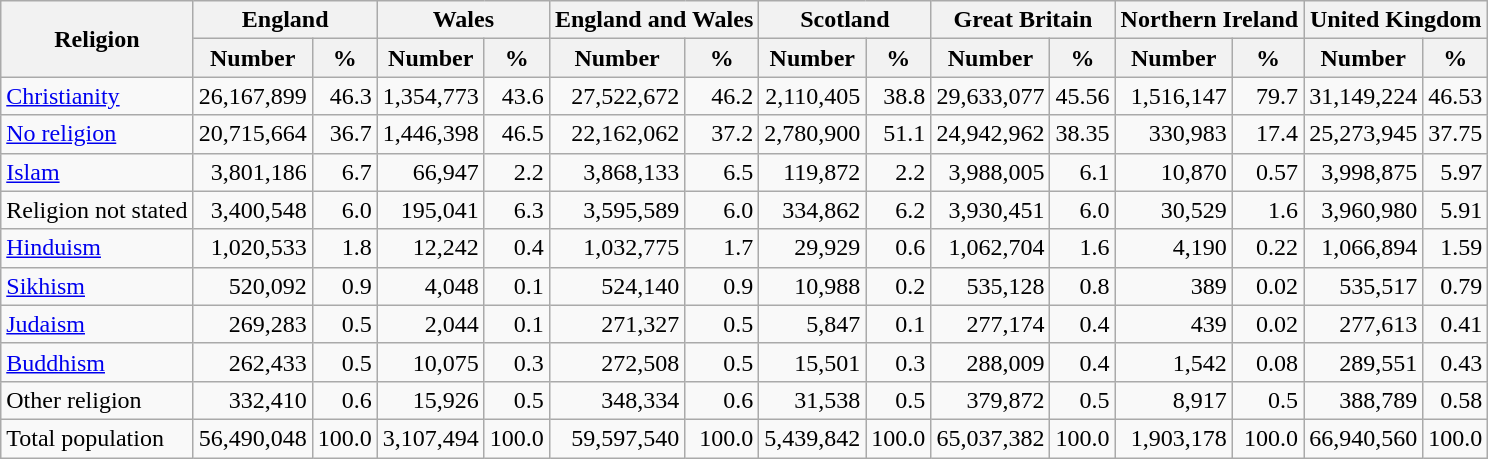<table class="wikitable sortable">
<tr>
<th rowspan="2">Religion</th>
<th colspan="2">England</th>
<th colspan="2">Wales</th>
<th colspan="2">England and Wales</th>
<th colspan="2">Scotland</th>
<th colspan="2">Great Britain</th>
<th colspan="2">Northern Ireland</th>
<th colspan="2">United Kingdom</th>
</tr>
<tr>
<th>Number</th>
<th>%</th>
<th>Number</th>
<th>%</th>
<th>Number</th>
<th>%</th>
<th>Number</th>
<th>%</th>
<th>Number</th>
<th>%</th>
<th>Number</th>
<th>%</th>
<th>Number</th>
<th>%</th>
</tr>
<tr>
<td><a href='#'>Christianity</a></td>
<td align="right">26,167,899</td>
<td align="right">46.3</td>
<td align="right">1,354,773</td>
<td align="right">43.6</td>
<td align="right">27,522,672</td>
<td align="right">46.2</td>
<td align="right">2,110,405</td>
<td align="right">38.8</td>
<td align="right">29,633,077</td>
<td align="right">45.56</td>
<td align="right">1,516,147</td>
<td align="right">79.7</td>
<td align="right">31,149,224</td>
<td align="right">46.53</td>
</tr>
<tr>
<td><a href='#'>No religion</a></td>
<td align="right">20,715,664</td>
<td align="right">36.7</td>
<td align="right">1,446,398</td>
<td align="right">46.5</td>
<td align="right">22,162,062</td>
<td align="right">37.2</td>
<td align="right">2,780,900</td>
<td align="right">51.1</td>
<td align="right">24,942,962</td>
<td align="right">38.35</td>
<td align="right">330,983</td>
<td align="right">17.4</td>
<td align="right">25,273,945</td>
<td align="right">37.75</td>
</tr>
<tr>
<td><a href='#'>Islam</a></td>
<td align="right">3,801,186</td>
<td align="right">6.7</td>
<td align="right">66,947</td>
<td align="right">2.2</td>
<td align="right">3,868,133</td>
<td align="right">6.5</td>
<td align="right">119,872</td>
<td align="right">2.2</td>
<td align="right">3,988,005</td>
<td align="right">6.1</td>
<td align="right">10,870</td>
<td align="right">0.57</td>
<td align="right">3,998,875</td>
<td align="right">5.97</td>
</tr>
<tr>
<td>Religion not stated</td>
<td align="right">3,400,548</td>
<td align="right">6.0</td>
<td align="right">195,041</td>
<td align="right">6.3</td>
<td align="right">3,595,589</td>
<td align="right">6.0</td>
<td align="right">334,862</td>
<td align="right">6.2</td>
<td align="right">3,930,451</td>
<td align="right">6.0</td>
<td align="right">30,529</td>
<td align="right">1.6</td>
<td align="right">3,960,980</td>
<td align="right">5.91</td>
</tr>
<tr>
<td><a href='#'>Hinduism</a></td>
<td align="right">1,020,533</td>
<td align="right">1.8</td>
<td align="right">12,242</td>
<td align="right">0.4</td>
<td align="right">1,032,775</td>
<td align="right">1.7</td>
<td align="right">29,929</td>
<td align="right">0.6</td>
<td align="right">1,062,704</td>
<td align="right">1.6</td>
<td align="right">4,190</td>
<td align="right">0.22</td>
<td align="right">1,066,894</td>
<td align="right">1.59</td>
</tr>
<tr>
<td><a href='#'>Sikhism</a></td>
<td align="right">520,092</td>
<td align="right">0.9</td>
<td align="right">4,048</td>
<td align="right">0.1</td>
<td align="right">524,140</td>
<td align="right">0.9</td>
<td align="right">10,988</td>
<td align="right">0.2</td>
<td align="right">535,128</td>
<td align="right">0.8</td>
<td align="right">389</td>
<td align="right">0.02</td>
<td align="right">535,517</td>
<td align="right">0.79</td>
</tr>
<tr>
<td><a href='#'>Judaism</a></td>
<td align="right">269,283</td>
<td align="right">0.5</td>
<td align="right">2,044</td>
<td align="right">0.1</td>
<td align="right">271,327</td>
<td align="right">0.5</td>
<td align="right">5,847</td>
<td align="right">0.1</td>
<td align="right">277,174</td>
<td align="right">0.4</td>
<td align="right">439</td>
<td align="right">0.02</td>
<td align="right">277,613</td>
<td align="right">0.41</td>
</tr>
<tr>
<td><a href='#'>Buddhism</a></td>
<td align="right">262,433</td>
<td align="right">0.5</td>
<td align="right">10,075</td>
<td align="right">0.3</td>
<td align="right">272,508</td>
<td align="right">0.5</td>
<td align="right">15,501</td>
<td align="right">0.3</td>
<td align="right">288,009</td>
<td align="right">0.4</td>
<td align="right">1,542</td>
<td align="right">0.08</td>
<td align="right">289,551</td>
<td align="right">0.43</td>
</tr>
<tr>
<td>Other religion</td>
<td align="right">332,410</td>
<td align="right">0.6</td>
<td align="right">15,926</td>
<td align="right">0.5</td>
<td align="right">348,334</td>
<td align="right">0.6</td>
<td align="right">31,538</td>
<td align="right">0.5</td>
<td align="right">379,872</td>
<td align="right">0.5</td>
<td align="right">8,917</td>
<td align="right">0.5</td>
<td align="right">388,789</td>
<td align="right">0.58</td>
</tr>
<tr>
<td>Total population</td>
<td align="right">56,490,048</td>
<td align="right">100.0</td>
<td align="right">3,107,494</td>
<td align="right">100.0</td>
<td align="right">59,597,540</td>
<td align="right">100.0</td>
<td align="right">5,439,842</td>
<td align="right">100.0</td>
<td align="right">65,037,382</td>
<td align="right">100.0</td>
<td align="right">1,903,178</td>
<td align="right">100.0</td>
<td align="right">66,940,560</td>
<td align="right">100.0</td>
</tr>
</table>
